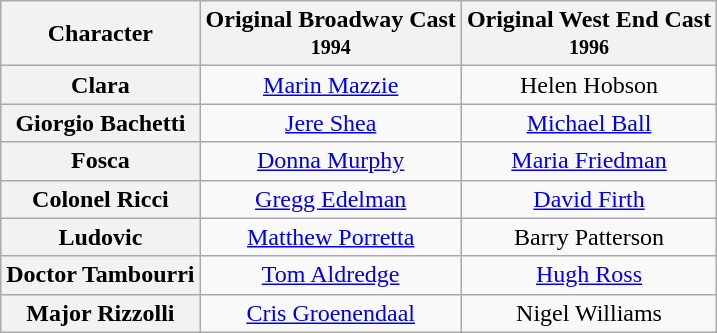<table class="wikitable" style="width:10; text-align:center;">
<tr>
<th>Character</th>
<th>Original Broadway Cast <br> <small>1994</small></th>
<th>Original West End Cast <br> <small>1996</small></th>
</tr>
<tr>
<th>Clara</th>
<td style="text-align:center;"><a href='#'>Marin Mazzie</a></td>
<td style="text-align:center;">Helen Hobson</td>
</tr>
<tr>
<th>Giorgio Bachetti</th>
<td style="text-align:center;"><a href='#'>Jere Shea</a></td>
<td style="text-align:center;"><a href='#'>Michael Ball</a></td>
</tr>
<tr>
<th>Fosca</th>
<td style="text-align:center;"><a href='#'>Donna Murphy</a></td>
<td style="text-align:center;"><a href='#'>Maria Friedman</a></td>
</tr>
<tr>
<th>Colonel Ricci</th>
<td style="text-align:center;"><a href='#'>Gregg Edelman</a></td>
<td style="text-align:center;"><a href='#'>David Firth</a></td>
</tr>
<tr>
<th>Ludovic</th>
<td style="text-align:center;"><a href='#'>Matthew Porretta</a></td>
<td style="text-align:center;">Barry Patterson</td>
</tr>
<tr>
<th>Doctor Tambourri</th>
<td style="text-align:center;"><a href='#'>Tom Aldredge</a></td>
<td style="text-align:center;"><a href='#'>Hugh Ross</a></td>
</tr>
<tr>
<th>Major Rizzolli</th>
<td style="text-align:center;"><a href='#'>Cris Groenendaal</a></td>
<td style="text-align:center;">Nigel Williams</td>
</tr>
</table>
